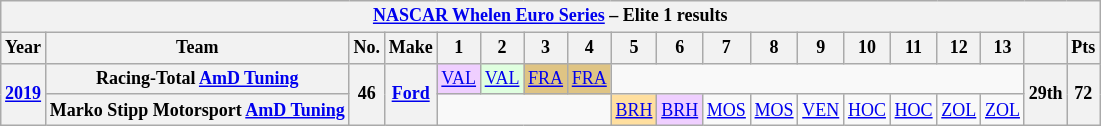<table class="wikitable" style="text-align:center; font-size:75%">
<tr>
<th colspan=21><a href='#'>NASCAR Whelen Euro Series</a> – Elite 1 results</th>
</tr>
<tr>
<th>Year</th>
<th>Team</th>
<th>No.</th>
<th>Make</th>
<th>1</th>
<th>2</th>
<th>3</th>
<th>4</th>
<th>5</th>
<th>6</th>
<th>7</th>
<th>8</th>
<th>9</th>
<th>10</th>
<th>11</th>
<th>12</th>
<th>13</th>
<th></th>
<th>Pts</th>
</tr>
<tr>
<th rowspan=2><a href='#'>2019</a></th>
<th nowrap>Racing-Total <a href='#'>AmD Tuning</a></th>
<th rowspan=2>46</th>
<th rowspan=2><a href='#'>Ford</a></th>
<td style="background-color:#EFCFFF"><a href='#'>VAL</a><br></td>
<td style="background-color:#DFFFDF"><a href='#'>VAL</a><br></td>
<td style="background-color:#DFC484"><a href='#'>FRA</a><br></td>
<td style="background-color:#DFC484"><a href='#'>FRA</a><br></td>
<td colspan=9></td>
<th rowspan=2>29th</th>
<th rowspan=2>72</th>
</tr>
<tr>
<th nowrap>Marko Stipp Motorsport <a href='#'>AmD Tuning</a></th>
<td colspan=4></td>
<td style="background:#FFDF9F"><a href='#'>BRH</a><br></td>
<td style="background-color:#EFCFFF"><a href='#'>BRH</a><br></td>
<td><a href='#'>MOS</a><br></td>
<td><a href='#'>MOS</a><br></td>
<td><a href='#'>VEN</a><br></td>
<td><a href='#'>HOC</a><br></td>
<td><a href='#'>HOC</a><br></td>
<td><a href='#'>ZOL</a><br></td>
<td><a href='#'>ZOL</a><br></td>
</tr>
</table>
